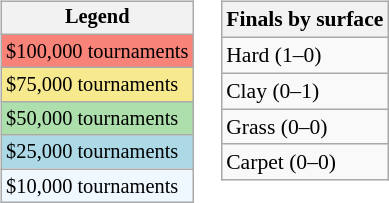<table>
<tr valign=top>
<td><br><table class=wikitable style="font-size:85%">
<tr>
<th>Legend</th>
</tr>
<tr style="background:#f88379;">
<td>$100,000 tournaments</td>
</tr>
<tr style="background:#f7e98e;">
<td>$75,000 tournaments</td>
</tr>
<tr style="background:#addfad;">
<td>$50,000 tournaments</td>
</tr>
<tr style="background:lightblue;">
<td>$25,000 tournaments</td>
</tr>
<tr style="background:#f0f8ff;">
<td>$10,000 tournaments</td>
</tr>
</table>
</td>
<td><br><table class=wikitable style="font-size:90%">
<tr>
<th>Finals by surface</th>
</tr>
<tr>
<td>Hard (1–0)</td>
</tr>
<tr>
<td>Clay (0–1)</td>
</tr>
<tr>
<td>Grass (0–0)</td>
</tr>
<tr>
<td>Carpet (0–0)</td>
</tr>
</table>
</td>
</tr>
</table>
